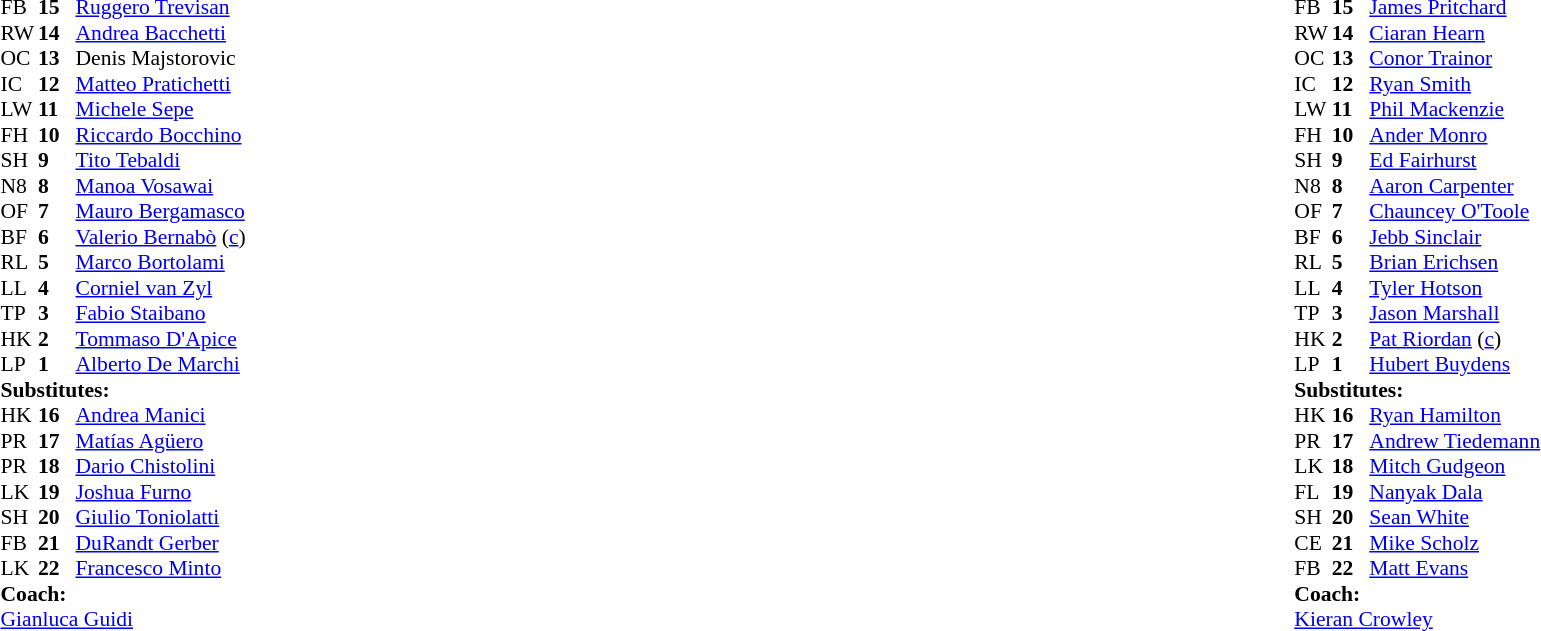<table style="width:100%;">
<tr>
<td style="vertical-align:top; width:50%;"><br><table style="font-size: 90%" cellspacing="0" cellpadding="0">
<tr>
<th width="25"></th>
<th width="25"></th>
</tr>
<tr>
<td>FB</td>
<td><strong>15</strong></td>
<td><a href='#'>Ruggero Trevisan</a></td>
<td></td>
<td></td>
</tr>
<tr>
<td>RW</td>
<td><strong>14</strong></td>
<td><a href='#'>Andrea Bacchetti</a></td>
</tr>
<tr>
<td>OC</td>
<td><strong>13</strong></td>
<td>Denis Majstorovic</td>
</tr>
<tr>
<td>IC</td>
<td><strong>12</strong></td>
<td><a href='#'>Matteo Pratichetti</a></td>
</tr>
<tr>
<td>LW</td>
<td><strong>11</strong></td>
<td><a href='#'>Michele Sepe</a></td>
</tr>
<tr>
<td>FH</td>
<td><strong>10</strong></td>
<td><a href='#'>Riccardo Bocchino</a></td>
</tr>
<tr>
<td>SH</td>
<td><strong>9</strong></td>
<td><a href='#'>Tito Tebaldi</a></td>
<td></td>
<td></td>
</tr>
<tr>
<td>N8</td>
<td><strong>8</strong></td>
<td><a href='#'>Manoa Vosawai</a></td>
</tr>
<tr>
<td>OF</td>
<td><strong>7</strong></td>
<td><a href='#'>Mauro Bergamasco</a></td>
</tr>
<tr>
<td>BF</td>
<td><strong>6</strong></td>
<td><a href='#'>Valerio Bernabò</a> (<a href='#'>c</a>)</td>
<td></td>
<td colspan="2"></td>
</tr>
<tr>
<td>RL</td>
<td><strong>5</strong></td>
<td><a href='#'>Marco Bortolami</a></td>
<td></td>
<td></td>
</tr>
<tr>
<td>LL</td>
<td><strong>4</strong></td>
<td><a href='#'>Corniel van Zyl</a></td>
<td></td>
<td></td>
</tr>
<tr>
<td>TP</td>
<td><strong>3</strong></td>
<td><a href='#'>Fabio Staibano</a></td>
<td></td>
<td></td>
</tr>
<tr>
<td>HK</td>
<td><strong>2</strong></td>
<td><a href='#'>Tommaso D'Apice</a></td>
<td></td>
<td></td>
</tr>
<tr>
<td>LP</td>
<td><strong>1</strong></td>
<td><a href='#'>Alberto De Marchi</a></td>
<td></td>
<td></td>
</tr>
<tr>
<td colspan=3><strong>Substitutes:</strong></td>
</tr>
<tr>
<td>HK</td>
<td><strong>16</strong></td>
<td><a href='#'>Andrea Manici</a></td>
<td></td>
<td></td>
</tr>
<tr>
<td>PR</td>
<td><strong>17</strong></td>
<td><a href='#'>Matías Agüero</a></td>
<td></td>
<td></td>
</tr>
<tr>
<td>PR</td>
<td><strong>18</strong></td>
<td><a href='#'>Dario Chistolini</a></td>
<td></td>
<td></td>
</tr>
<tr>
<td>LK</td>
<td><strong>19</strong></td>
<td><a href='#'>Joshua Furno</a></td>
<td></td>
<td></td>
</tr>
<tr>
<td>SH</td>
<td><strong>20</strong></td>
<td><a href='#'>Giulio Toniolatti</a></td>
<td></td>
<td></td>
</tr>
<tr>
<td>FB</td>
<td><strong>21</strong></td>
<td><a href='#'>DuRandt Gerber</a></td>
<td></td>
<td></td>
</tr>
<tr>
<td>LK</td>
<td><strong>22</strong></td>
<td><a href='#'>Francesco Minto</a></td>
<td></td>
<td></td>
</tr>
<tr>
<td colspan="3"><strong>Coach:</strong></td>
</tr>
<tr>
<td colspan="4"> <a href='#'>Gianluca Guidi</a></td>
</tr>
</table>
</td>
<td style="vertical-align:top; width:50%;"><br><table cellspacing="0" cellpadding="0" style="font-size:90%; margin:auto;">
<tr>
<th width="25"></th>
<th width="25"></th>
</tr>
<tr>
<td>FB</td>
<td><strong>15</strong></td>
<td><a href='#'>James Pritchard</a></td>
</tr>
<tr>
<td>RW</td>
<td><strong>14</strong></td>
<td><a href='#'>Ciaran Hearn</a></td>
</tr>
<tr>
<td>OC</td>
<td><strong>13</strong></td>
<td><a href='#'>Conor Trainor</a></td>
</tr>
<tr>
<td>IC</td>
<td><strong>12</strong></td>
<td><a href='#'>Ryan Smith</a></td>
</tr>
<tr>
<td>LW</td>
<td><strong>11</strong></td>
<td><a href='#'>Phil Mackenzie</a></td>
</tr>
<tr>
<td>FH</td>
<td><strong>10</strong></td>
<td><a href='#'>Ander Monro</a></td>
</tr>
<tr>
<td>SH</td>
<td><strong>9</strong></td>
<td><a href='#'>Ed Fairhurst</a></td>
</tr>
<tr>
<td>N8</td>
<td><strong>8</strong></td>
<td><a href='#'>Aaron Carpenter</a></td>
<td></td>
<td></td>
<td></td>
<td></td>
</tr>
<tr>
<td>OF</td>
<td><strong>7</strong></td>
<td><a href='#'>Chauncey O'Toole</a></td>
</tr>
<tr>
<td>BF</td>
<td><strong>6</strong></td>
<td><a href='#'>Jebb Sinclair</a></td>
<td></td>
<td colspan="2"></td>
</tr>
<tr>
<td>RL</td>
<td><strong>5</strong></td>
<td><a href='#'>Brian Erichsen</a></td>
</tr>
<tr>
<td>LL</td>
<td><strong>4</strong></td>
<td><a href='#'>Tyler Hotson</a></td>
</tr>
<tr>
<td>TP</td>
<td><strong>3</strong></td>
<td><a href='#'>Jason Marshall</a></td>
</tr>
<tr>
<td>HK</td>
<td><strong>2</strong></td>
<td><a href='#'>Pat Riordan</a> (<a href='#'>c</a>)</td>
</tr>
<tr>
<td>LP</td>
<td><strong>1</strong></td>
<td><a href='#'>Hubert Buydens</a></td>
<td></td>
<td></td>
</tr>
<tr>
<td colspan=3><strong>Substitutes:</strong></td>
</tr>
<tr>
<td>HK</td>
<td><strong>16</strong></td>
<td><a href='#'>Ryan Hamilton</a></td>
</tr>
<tr>
<td>PR</td>
<td><strong>17</strong></td>
<td><a href='#'>Andrew Tiedemann</a></td>
<td></td>
<td></td>
</tr>
<tr>
<td>LK</td>
<td><strong>18</strong></td>
<td><a href='#'>Mitch Gudgeon</a></td>
</tr>
<tr>
<td>FL</td>
<td><strong>19</strong></td>
<td><a href='#'>Nanyak Dala</a></td>
<td></td>
<td></td>
<td></td>
<td></td>
</tr>
<tr>
<td>SH</td>
<td><strong>20</strong></td>
<td><a href='#'>Sean White</a></td>
</tr>
<tr>
<td>CE</td>
<td><strong>21</strong></td>
<td><a href='#'>Mike Scholz</a></td>
</tr>
<tr>
<td>FB</td>
<td><strong>22</strong></td>
<td><a href='#'>Matt Evans</a></td>
</tr>
<tr>
<td colspan="3"><strong>Coach:</strong></td>
</tr>
<tr>
<td colspan="4"> <a href='#'>Kieran Crowley</a></td>
</tr>
</table>
</td>
</tr>
</table>
